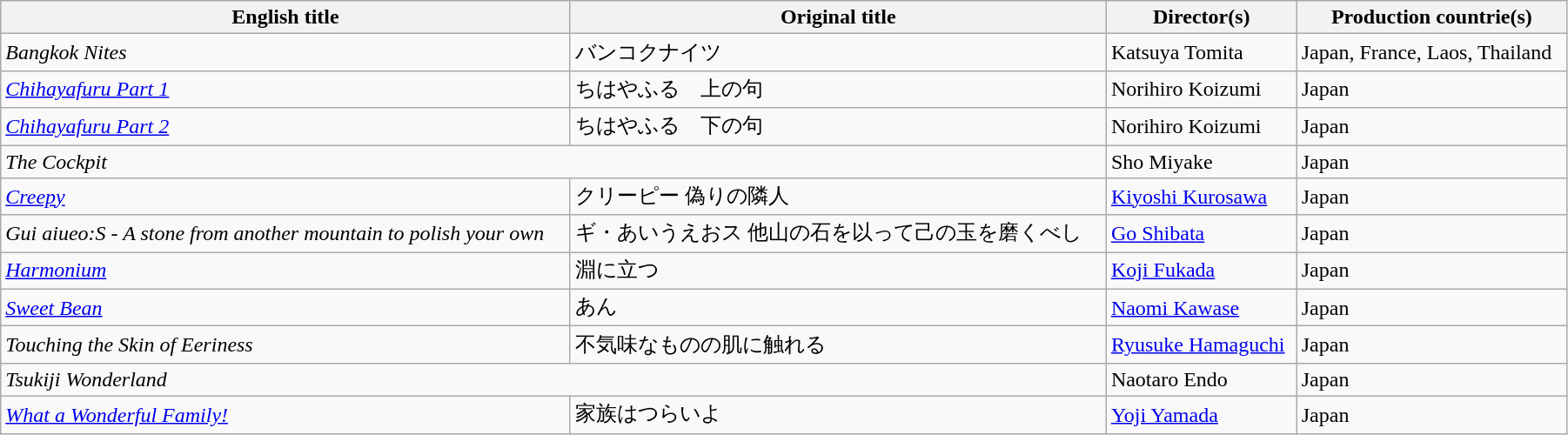<table class="wikitable" style="width:95%; margin-bottom:2px">
<tr>
<th>English title</th>
<th>Original title</th>
<th>Director(s)</th>
<th>Production countrie(s)</th>
</tr>
<tr>
<td><em>Bangkok Nites</em></td>
<td>バンコクナイツ</td>
<td>Katsuya Tomita</td>
<td>Japan, France, Laos, Thailand</td>
</tr>
<tr>
<td><em><a href='#'>Chihayafuru Part 1</a></em></td>
<td>ちはやふる　上の句</td>
<td>Norihiro Koizumi</td>
<td>Japan</td>
</tr>
<tr>
<td><em><a href='#'>Chihayafuru Part 2</a></em></td>
<td>ちはやふる　下の句</td>
<td>Norihiro Koizumi</td>
<td>Japan</td>
</tr>
<tr>
<td colspan="2"><em>The Cockpit</em></td>
<td>Sho Miyake</td>
<td>Japan</td>
</tr>
<tr>
<td><em><a href='#'>Creepy</a></em></td>
<td>クリーピー 偽りの隣人</td>
<td><a href='#'>Kiyoshi Kurosawa</a></td>
<td>Japan</td>
</tr>
<tr>
<td><em>Gui aiueo:S - A stone from another mountain to polish your own</em></td>
<td>ギ・あいうえおス 他山の石を以って己の玉を磨くべし</td>
<td><a href='#'>Go Shibata</a></td>
<td>Japan</td>
</tr>
<tr>
<td><em><a href='#'>Harmonium</a></em></td>
<td>淵に立つ</td>
<td><a href='#'>Koji Fukada</a></td>
<td>Japan</td>
</tr>
<tr>
<td><em><a href='#'>Sweet Bean</a></em></td>
<td>あん</td>
<td><a href='#'>Naomi Kawase</a></td>
<td>Japan</td>
</tr>
<tr>
<td><em>Touching the Skin of Eeriness</em></td>
<td>不気味なものの肌に触れる</td>
<td><a href='#'>Ryusuke Hamaguchi</a></td>
<td>Japan</td>
</tr>
<tr>
<td colspan="2"><em>Tsukiji Wonderland</em></td>
<td>Naotaro Endo</td>
<td>Japan</td>
</tr>
<tr>
<td><em><a href='#'>What a Wonderful Family!</a></em></td>
<td>家族はつらいよ</td>
<td><a href='#'>Yoji Yamada</a></td>
<td>Japan</td>
</tr>
</table>
